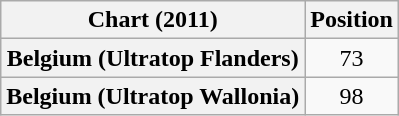<table class="wikitable sortable plainrowheaders" style="text-align:center">
<tr>
<th scope="col">Chart (2011)</th>
<th scope="col">Position</th>
</tr>
<tr>
<th scope="row">Belgium (Ultratop Flanders)</th>
<td>73</td>
</tr>
<tr>
<th scope="row">Belgium (Ultratop Wallonia)</th>
<td>98</td>
</tr>
</table>
